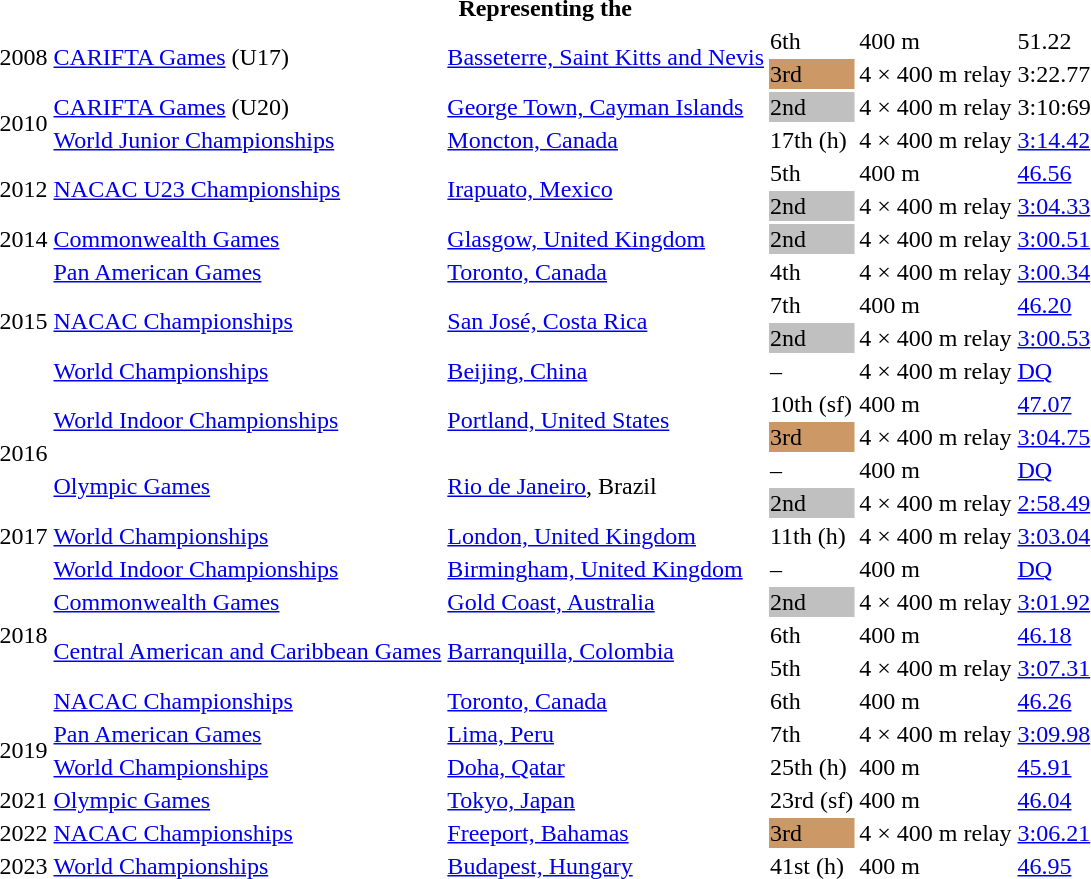<table>
<tr>
<th colspan="6">Representing the </th>
</tr>
<tr>
<td rowspan=2>2008</td>
<td rowspan=2><a href='#'>CARIFTA Games</a> (U17)</td>
<td rowspan=2><a href='#'>Basseterre, Saint Kitts and Nevis</a></td>
<td>6th</td>
<td>400 m</td>
<td>51.22</td>
</tr>
<tr>
<td bgcolor=cc9966>3rd</td>
<td>4 × 400 m relay</td>
<td>3:22.77</td>
</tr>
<tr>
<td rowspan=2>2010</td>
<td><a href='#'>CARIFTA Games</a> (U20)</td>
<td><a href='#'>George Town, Cayman Islands</a></td>
<td bgcolor=silver>2nd</td>
<td>4 × 400 m relay</td>
<td>3:10:69</td>
</tr>
<tr>
<td><a href='#'>World Junior Championships</a></td>
<td><a href='#'>Moncton, Canada</a></td>
<td>17th (h)</td>
<td>4 × 400 m relay</td>
<td><a href='#'>3:14.42</a></td>
</tr>
<tr>
<td rowspan=2>2012</td>
<td rowspan=2><a href='#'>NACAC U23 Championships</a></td>
<td rowspan=2><a href='#'>Irapuato, Mexico</a></td>
<td>5th</td>
<td>400 m</td>
<td><a href='#'>46.56</a></td>
</tr>
<tr>
<td bgcolor=silver>2nd</td>
<td>4 × 400 m relay</td>
<td><a href='#'>3:04.33</a></td>
</tr>
<tr>
<td>2014</td>
<td><a href='#'>Commonwealth Games</a></td>
<td><a href='#'>Glasgow, United Kingdom</a></td>
<td bgcolor=silver>2nd</td>
<td>4 × 400 m relay</td>
<td><a href='#'>3:00.51</a></td>
</tr>
<tr>
<td rowspan=4>2015</td>
<td><a href='#'>Pan American Games</a></td>
<td><a href='#'>Toronto, Canada</a></td>
<td>4th</td>
<td>4 × 400 m relay</td>
<td><a href='#'>3:00.34</a></td>
</tr>
<tr>
<td rowspan=2><a href='#'>NACAC Championships</a></td>
<td rowspan=2><a href='#'>San José, Costa Rica</a></td>
<td>7th</td>
<td>400 m</td>
<td><a href='#'>46.20</a></td>
</tr>
<tr>
<td bgcolor=silver>2nd</td>
<td>4 × 400 m relay</td>
<td><a href='#'>3:00.53</a></td>
</tr>
<tr>
<td><a href='#'>World Championships</a></td>
<td><a href='#'>Beijing, China</a></td>
<td>–</td>
<td>4 × 400 m relay</td>
<td><a href='#'>DQ</a></td>
</tr>
<tr>
<td rowspan=4>2016</td>
<td rowspan=2><a href='#'>World Indoor Championships</a></td>
<td rowspan=2><a href='#'>Portland, United States</a></td>
<td>10th (sf)</td>
<td>400 m</td>
<td><a href='#'>47.07</a></td>
</tr>
<tr>
<td bgcolor=cc9966>3rd</td>
<td>4 × 400 m relay</td>
<td><a href='#'>3:04.75</a></td>
</tr>
<tr>
<td rowspan=2><a href='#'>Olympic Games</a></td>
<td rowspan=2><a href='#'>Rio de Janeiro</a>, Brazil</td>
<td>–</td>
<td>400 m</td>
<td><a href='#'>DQ</a></td>
</tr>
<tr>
<td bgcolor=silver>2nd</td>
<td>4 × 400 m relay</td>
<td><a href='#'>2:58.49</a></td>
</tr>
<tr>
<td>2017</td>
<td><a href='#'>World Championships</a></td>
<td><a href='#'>London, United Kingdom</a></td>
<td>11th (h)</td>
<td>4 × 400 m relay</td>
<td><a href='#'>3:03.04</a></td>
</tr>
<tr>
<td rowspan=5>2018</td>
<td><a href='#'>World Indoor Championships</a></td>
<td><a href='#'>Birmingham, United Kingdom</a></td>
<td>–</td>
<td>400 m</td>
<td><a href='#'>DQ</a></td>
</tr>
<tr>
<td><a href='#'>Commonwealth Games</a></td>
<td><a href='#'>Gold Coast, Australia</a></td>
<td bgcolor=silver>2nd</td>
<td>4 × 400 m relay</td>
<td><a href='#'>3:01.92</a></td>
</tr>
<tr>
<td rowspan=2><a href='#'>Central American and Caribbean Games</a></td>
<td rowspan=2><a href='#'>Barranquilla, Colombia</a></td>
<td>6th</td>
<td>400 m</td>
<td><a href='#'>46.18</a></td>
</tr>
<tr>
<td>5th</td>
<td>4 × 400 m relay</td>
<td><a href='#'>3:07.31</a></td>
</tr>
<tr>
<td><a href='#'>NACAC Championships</a></td>
<td><a href='#'>Toronto, Canada</a></td>
<td>6th</td>
<td>400 m</td>
<td><a href='#'>46.26</a></td>
</tr>
<tr>
<td rowspan=2>2019</td>
<td><a href='#'>Pan American Games</a></td>
<td><a href='#'>Lima, Peru</a></td>
<td>7th</td>
<td>4 × 400 m relay</td>
<td><a href='#'>3:09.98</a></td>
</tr>
<tr>
<td><a href='#'>World Championships</a></td>
<td><a href='#'>Doha, Qatar</a></td>
<td>25th (h)</td>
<td>400 m</td>
<td><a href='#'>45.91</a></td>
</tr>
<tr>
<td>2021</td>
<td><a href='#'>Olympic Games</a></td>
<td><a href='#'>Tokyo, Japan</a></td>
<td>23rd (sf)</td>
<td>400 m</td>
<td><a href='#'>46.04</a></td>
</tr>
<tr>
<td>2022</td>
<td><a href='#'>NACAC Championships</a></td>
<td><a href='#'>Freeport, Bahamas</a></td>
<td bgcolor=cc9966>3rd</td>
<td>4 × 400 m relay</td>
<td><a href='#'>3:06.21</a></td>
</tr>
<tr>
<td>2023</td>
<td><a href='#'>World Championships</a></td>
<td><a href='#'>Budapest, Hungary</a></td>
<td>41st (h)</td>
<td>400 m</td>
<td><a href='#'>46.95</a></td>
</tr>
</table>
